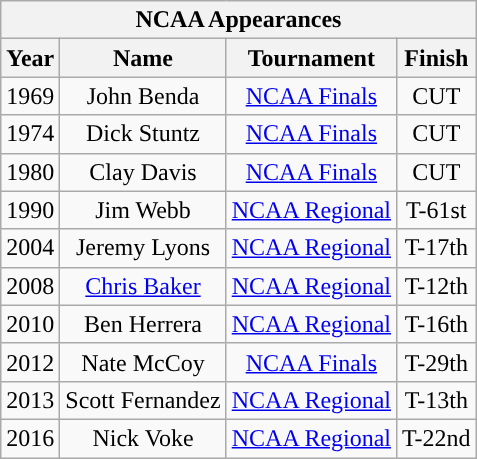<table class="wikitable">
<tr>
<th colspan="4">NCAA Appearances</th>
</tr>
<tr>
<th scope="col">Year</th>
<th scope="col">Name</th>
<th scope="col">Tournament</th>
<th scope="col">Finish</th>
</tr>
<tr>
<td>1969</td>
<td style="text-align: center;">John Benda</td>
<td style="text-align: center;"><a href='#'>NCAA Finals</a></td>
<td style="text-align: center;">CUT</td>
</tr>
<tr>
<td>1974</td>
<td style="text-align: center;">Dick Stuntz</td>
<td style="text-align: center;"><a href='#'>NCAA Finals</a></td>
<td style="text-align: center;">CUT</td>
</tr>
<tr>
<td>1980</td>
<td style="text-align: center;">Clay Davis</td>
<td style="text-align: center;"><a href='#'>NCAA Finals</a></td>
<td style="text-align: center;">CUT</td>
</tr>
<tr>
<td>1990</td>
<td style="text-align: center;">Jim Webb</td>
<td style="text-align: center;"><a href='#'>NCAA Regional</a></td>
<td style="text-align: center;">T-61st</td>
</tr>
<tr>
<td>2004</td>
<td style="text-align: center;">Jeremy Lyons</td>
<td style="text-align: center;"><a href='#'>NCAA Regional</a></td>
<td style="text-align: center;">T-17th</td>
</tr>
<tr>
<td>2008</td>
<td style="text-align: center;"><a href='#'>Chris Baker</a></td>
<td style="text-align: center;"><a href='#'>NCAA Regional</a></td>
<td style="text-align: center;">T-12th</td>
</tr>
<tr>
<td>2010</td>
<td style="text-align: center;">Ben Herrera</td>
<td style="text-align: center;"><a href='#'>NCAA Regional</a></td>
<td style="text-align: center;">T-16th</td>
</tr>
<tr>
<td>2012</td>
<td style="text-align: center;">Nate McCoy</td>
<td style="text-align: center;"><a href='#'>NCAA Finals</a></td>
<td style="text-align: center;">T-29th</td>
</tr>
<tr>
<td>2013</td>
<td style="text-align: center;">Scott Fernandez</td>
<td style="text-align: center;"><a href='#'>NCAA Regional</a></td>
<td style="text-align: center;">T-13th</td>
</tr>
<tr>
<td>2016</td>
<td style="text-align: center;">Nick Voke</td>
<td style="text-align: center;"><a href='#'>NCAA Regional</a></td>
<td style="text-align: center;">T-22nd</td>
</tr>
</table>
